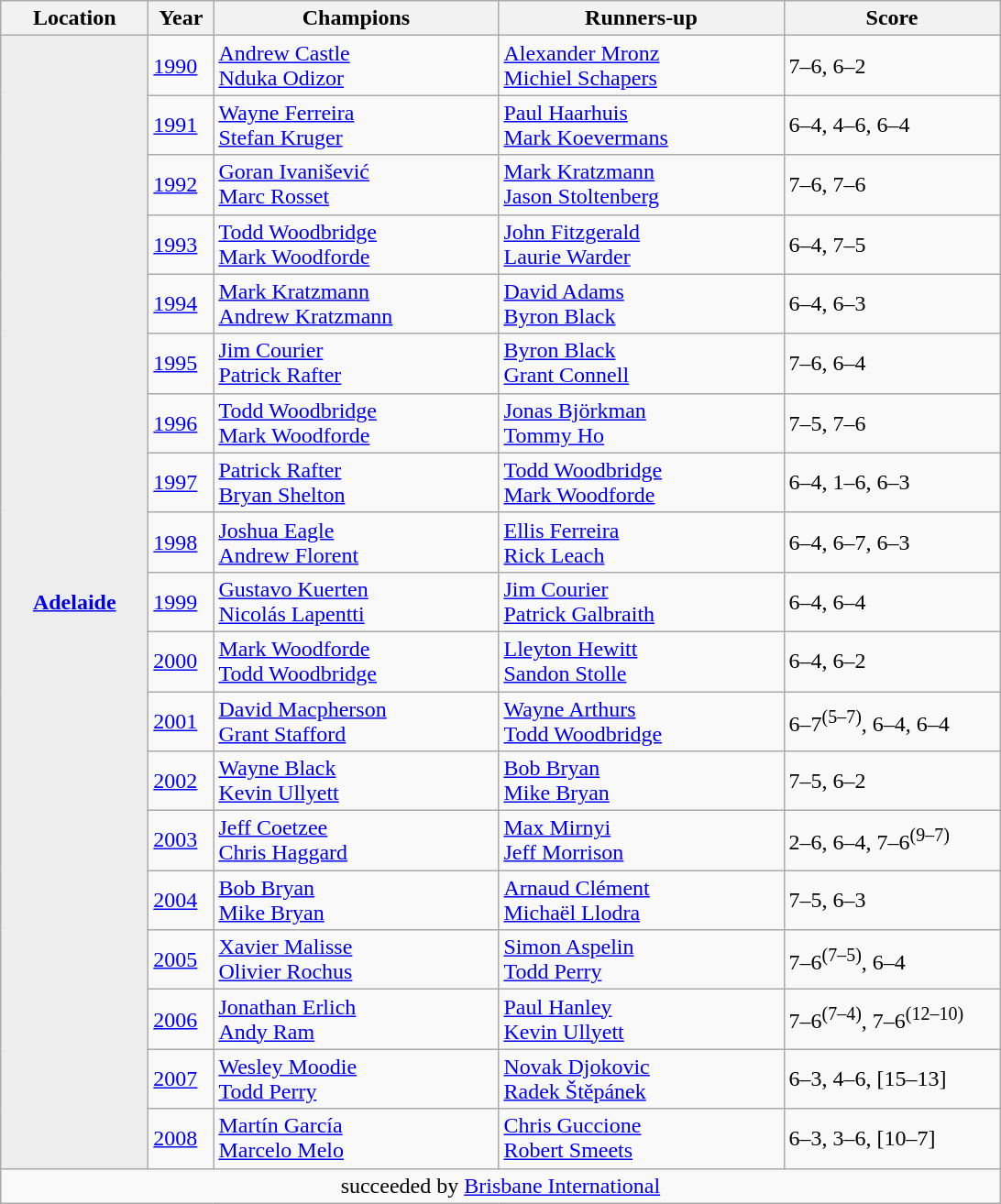<table class="wikitable plainrowheaders">
<tr>
<th style="width:100px">Location</th>
<th style="width:40px">Year</th>
<th style="width:200px">Champions</th>
<th style="width:200px">Runners-up</th>
<th style="width:150px" class="unsortable">Score</th>
</tr>
<tr>
<th scope="row" rowspan="19" style="background:#ededed"><a href='#'>Adelaide</a></th>
<td><a href='#'>1990</a></td>
<td> <a href='#'>Andrew Castle</a><br> <a href='#'>Nduka Odizor</a></td>
<td> <a href='#'>Alexander Mronz</a><br> <a href='#'>Michiel Schapers</a></td>
<td>7–6, 6–2</td>
</tr>
<tr>
<td><a href='#'>1991</a></td>
<td> <a href='#'>Wayne Ferreira</a><br> <a href='#'>Stefan Kruger</a></td>
<td> <a href='#'>Paul Haarhuis</a><br> <a href='#'>Mark Koevermans</a></td>
<td>6–4, 4–6, 6–4</td>
</tr>
<tr>
<td><a href='#'>1992</a></td>
<td> <a href='#'>Goran Ivanišević</a><br> <a href='#'>Marc Rosset</a></td>
<td> <a href='#'>Mark Kratzmann</a><br> <a href='#'>Jason Stoltenberg</a></td>
<td>7–6, 7–6</td>
</tr>
<tr>
<td><a href='#'>1993</a></td>
<td> <a href='#'>Todd Woodbridge</a><br> <a href='#'>Mark Woodforde</a></td>
<td> <a href='#'>John Fitzgerald</a><br> <a href='#'>Laurie Warder</a></td>
<td>6–4, 7–5</td>
</tr>
<tr>
<td><a href='#'>1994</a></td>
<td> <a href='#'>Mark Kratzmann</a><br> <a href='#'>Andrew Kratzmann</a></td>
<td> <a href='#'>David Adams</a><br> <a href='#'>Byron Black</a></td>
<td>6–4, 6–3</td>
</tr>
<tr>
<td><a href='#'>1995</a></td>
<td> <a href='#'>Jim Courier</a><br> <a href='#'>Patrick Rafter</a></td>
<td> <a href='#'>Byron Black</a><br> <a href='#'>Grant Connell</a></td>
<td>7–6, 6–4</td>
</tr>
<tr>
<td><a href='#'>1996</a></td>
<td> <a href='#'>Todd Woodbridge</a><br> <a href='#'>Mark Woodforde</a></td>
<td> <a href='#'>Jonas Björkman</a><br> <a href='#'>Tommy Ho</a></td>
<td>7–5, 7–6</td>
</tr>
<tr>
<td><a href='#'>1997</a></td>
<td> <a href='#'>Patrick Rafter</a><br> <a href='#'>Bryan Shelton</a></td>
<td> <a href='#'>Todd Woodbridge</a><br> <a href='#'>Mark Woodforde</a></td>
<td>6–4, 1–6, 6–3</td>
</tr>
<tr>
<td><a href='#'>1998</a></td>
<td> <a href='#'>Joshua Eagle</a><br> <a href='#'>Andrew Florent</a></td>
<td> <a href='#'>Ellis Ferreira</a><br> <a href='#'>Rick Leach</a></td>
<td>6–4, 6–7, 6–3</td>
</tr>
<tr>
<td><a href='#'>1999</a></td>
<td> <a href='#'>Gustavo Kuerten</a><br> <a href='#'>Nicolás Lapentti</a></td>
<td> <a href='#'>Jim Courier</a><br> <a href='#'>Patrick Galbraith</a></td>
<td>6–4, 6–4</td>
</tr>
<tr>
<td><a href='#'>2000</a></td>
<td> <a href='#'>Mark Woodforde</a><br> <a href='#'>Todd Woodbridge</a></td>
<td> <a href='#'>Lleyton Hewitt</a><br> <a href='#'>Sandon Stolle</a></td>
<td>6–4, 6–2</td>
</tr>
<tr>
<td><a href='#'>2001</a></td>
<td> <a href='#'>David Macpherson</a><br> <a href='#'>Grant Stafford</a></td>
<td> <a href='#'>Wayne Arthurs</a><br> <a href='#'>Todd Woodbridge</a></td>
<td>6–7<sup>(5–7)</sup>, 6–4, 6–4</td>
</tr>
<tr>
<td><a href='#'>2002</a></td>
<td> <a href='#'>Wayne Black</a><br> <a href='#'>Kevin Ullyett</a></td>
<td> <a href='#'>Bob Bryan</a><br> <a href='#'>Mike Bryan</a></td>
<td>7–5, 6–2</td>
</tr>
<tr>
<td><a href='#'>2003</a></td>
<td> <a href='#'>Jeff Coetzee</a><br> <a href='#'>Chris Haggard</a></td>
<td> <a href='#'>Max Mirnyi</a><br> <a href='#'>Jeff Morrison</a></td>
<td>2–6, 6–4, 7–6<sup>(9–7)</sup></td>
</tr>
<tr>
<td><a href='#'>2004</a></td>
<td> <a href='#'>Bob Bryan</a><br> <a href='#'>Mike Bryan</a></td>
<td> <a href='#'>Arnaud Clément</a><br> <a href='#'>Michaël Llodra</a></td>
<td>7–5, 6–3</td>
</tr>
<tr>
<td><a href='#'>2005</a></td>
<td> <a href='#'>Xavier Malisse</a><br> <a href='#'>Olivier Rochus</a></td>
<td> <a href='#'>Simon Aspelin</a><br> <a href='#'>Todd Perry</a></td>
<td>7–6<sup>(7–5)</sup>, 6–4</td>
</tr>
<tr>
<td><a href='#'>2006</a></td>
<td> <a href='#'>Jonathan Erlich</a><br> <a href='#'>Andy Ram</a></td>
<td> <a href='#'>Paul Hanley</a><br> <a href='#'>Kevin Ullyett</a></td>
<td>7–6<sup>(7–4)</sup>, 7–6<sup>(12–10)</sup></td>
</tr>
<tr>
<td><a href='#'>2007</a></td>
<td> <a href='#'>Wesley Moodie</a><br> <a href='#'>Todd Perry</a></td>
<td> <a href='#'>Novak Djokovic</a><br> <a href='#'>Radek Štěpánek</a></td>
<td>6–3, 4–6, [15–13]</td>
</tr>
<tr>
<td><a href='#'>2008</a></td>
<td> <a href='#'>Martín García</a><br> <a href='#'>Marcelo Melo</a></td>
<td> <a href='#'>Chris Guccione</a><br> <a href='#'>Robert Smeets</a></td>
<td>6–3, 3–6, [10–7]</td>
</tr>
<tr>
<td colspan="5" align="center">succeeded by <a href='#'>Brisbane International</a></td>
</tr>
</table>
